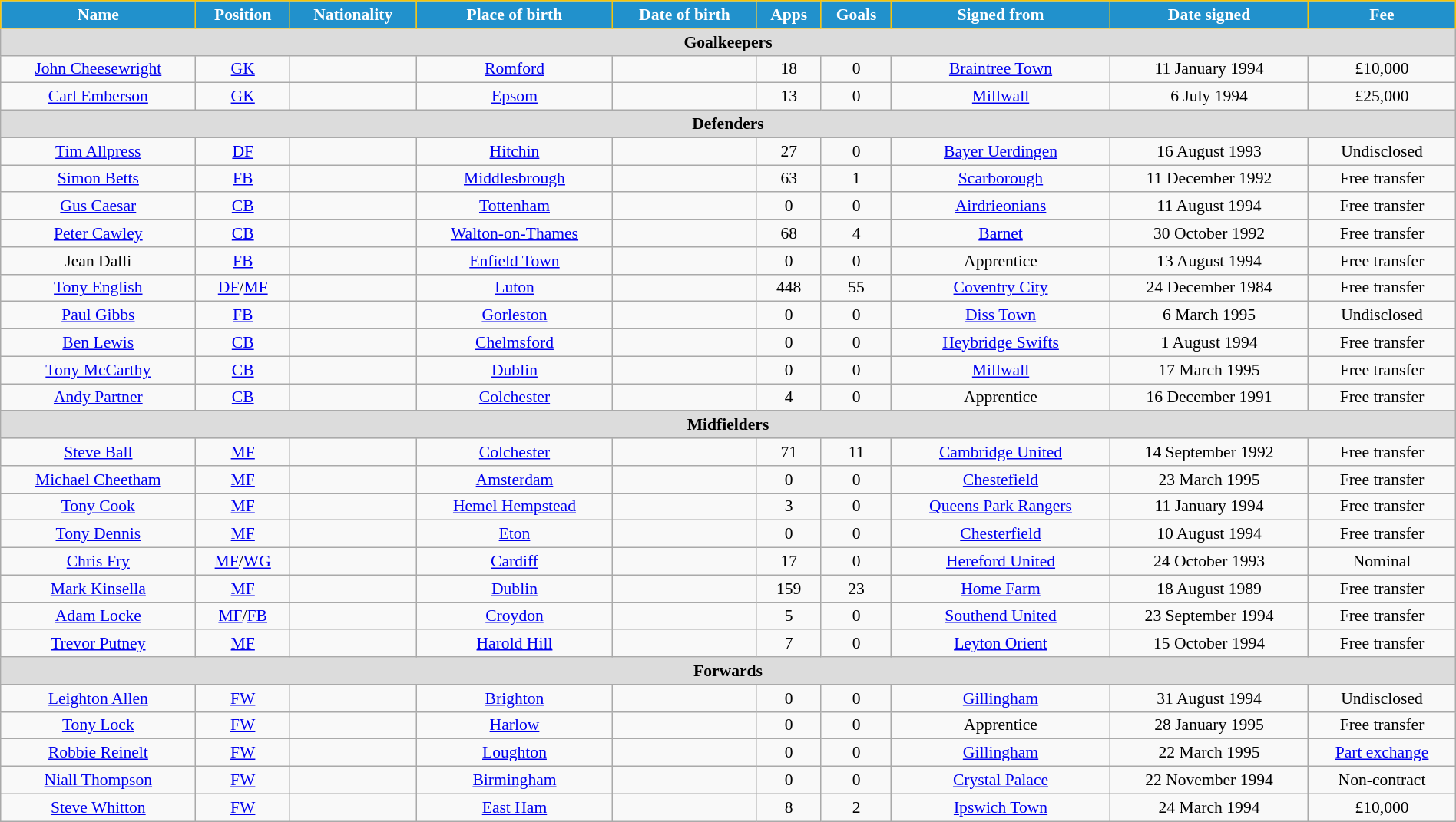<table class="wikitable" style="text-align:center; font-size:90%; width:100%;">
<tr>
<th style="background:#2191CC; color:white; border:1px solid #F7C408; text-align:center;">Name</th>
<th style="background:#2191CC; color:white; border:1px solid #F7C408; text-align:center;">Position</th>
<th style="background:#2191CC; color:white; border:1px solid #F7C408; text-align:center;">Nationality</th>
<th style="background:#2191CC; color:white; border:1px solid #F7C408; text-align:center;">Place of birth</th>
<th style="background:#2191CC; color:white; border:1px solid #F7C408; text-align:center;">Date of birth</th>
<th style="background:#2191CC; color:white; border:1px solid #F7C408; text-align:center;">Apps</th>
<th style="background:#2191CC; color:white; border:1px solid #F7C408; text-align:center;">Goals</th>
<th style="background:#2191CC; color:white; border:1px solid #F7C408; text-align:center;">Signed from</th>
<th style="background:#2191CC; color:white; border:1px solid #F7C408; text-align:center;">Date signed</th>
<th style="background:#2191CC; color:white; border:1px solid #F7C408; text-align:center;">Fee</th>
</tr>
<tr>
<th colspan="12" style="background:#dcdcdc; text-align:center;">Goalkeepers</th>
</tr>
<tr>
<td><a href='#'>John Cheesewright</a></td>
<td><a href='#'>GK</a></td>
<td></td>
<td><a href='#'>Romford</a></td>
<td></td>
<td>18</td>
<td>0</td>
<td> <a href='#'>Braintree Town</a></td>
<td>11 January 1994</td>
<td>£10,000</td>
</tr>
<tr>
<td><a href='#'>Carl Emberson</a></td>
<td><a href='#'>GK</a></td>
<td></td>
<td><a href='#'>Epsom</a></td>
<td></td>
<td>13</td>
<td>0</td>
<td> <a href='#'>Millwall</a></td>
<td>6 July 1994</td>
<td>£25,000</td>
</tr>
<tr>
<th colspan="12" style="background:#dcdcdc; text-align:center;">Defenders</th>
</tr>
<tr>
<td><a href='#'>Tim Allpress</a></td>
<td><a href='#'>DF</a></td>
<td></td>
<td><a href='#'>Hitchin</a></td>
<td></td>
<td>27</td>
<td>0</td>
<td> <a href='#'>Bayer Uerdingen</a></td>
<td>16 August 1993</td>
<td>Undisclosed</td>
</tr>
<tr>
<td><a href='#'>Simon Betts</a></td>
<td><a href='#'>FB</a></td>
<td></td>
<td><a href='#'>Middlesbrough</a></td>
<td></td>
<td>63</td>
<td>1</td>
<td> <a href='#'>Scarborough</a></td>
<td>11 December 1992</td>
<td>Free transfer</td>
</tr>
<tr>
<td><a href='#'>Gus Caesar</a></td>
<td><a href='#'>CB</a></td>
<td></td>
<td><a href='#'>Tottenham</a></td>
<td></td>
<td>0</td>
<td>0</td>
<td> <a href='#'>Airdrieonians</a></td>
<td>11 August 1994</td>
<td>Free transfer</td>
</tr>
<tr>
<td><a href='#'>Peter Cawley</a></td>
<td><a href='#'>CB</a></td>
<td></td>
<td><a href='#'>Walton-on-Thames</a></td>
<td></td>
<td>68</td>
<td>4</td>
<td> <a href='#'>Barnet</a></td>
<td>30 October 1992</td>
<td>Free transfer</td>
</tr>
<tr>
<td>Jean Dalli</td>
<td><a href='#'>FB</a></td>
<td></td>
<td><a href='#'>Enfield Town</a></td>
<td></td>
<td>0</td>
<td>0</td>
<td>Apprentice</td>
<td>13 August 1994</td>
<td>Free transfer</td>
</tr>
<tr>
<td><a href='#'>Tony English</a></td>
<td><a href='#'>DF</a>/<a href='#'>MF</a></td>
<td></td>
<td><a href='#'>Luton</a></td>
<td></td>
<td>448</td>
<td>55</td>
<td> <a href='#'>Coventry City</a></td>
<td>24 December 1984</td>
<td>Free transfer</td>
</tr>
<tr>
<td><a href='#'>Paul Gibbs</a></td>
<td><a href='#'>FB</a></td>
<td></td>
<td><a href='#'>Gorleston</a></td>
<td></td>
<td>0</td>
<td>0</td>
<td> <a href='#'>Diss Town</a></td>
<td>6 March 1995</td>
<td>Undisclosed</td>
</tr>
<tr>
<td><a href='#'>Ben Lewis</a></td>
<td><a href='#'>CB</a></td>
<td></td>
<td><a href='#'>Chelmsford</a></td>
<td></td>
<td>0</td>
<td>0</td>
<td> <a href='#'>Heybridge Swifts</a></td>
<td>1 August 1994</td>
<td>Free transfer</td>
</tr>
<tr>
<td><a href='#'>Tony McCarthy</a></td>
<td><a href='#'>CB</a></td>
<td></td>
<td><a href='#'>Dublin</a></td>
<td></td>
<td>0</td>
<td>0</td>
<td> <a href='#'>Millwall</a></td>
<td>17 March 1995</td>
<td>Free transfer</td>
</tr>
<tr>
<td><a href='#'>Andy Partner</a></td>
<td><a href='#'>CB</a></td>
<td></td>
<td><a href='#'>Colchester</a></td>
<td></td>
<td>4</td>
<td>0</td>
<td>Apprentice</td>
<td>16 December 1991</td>
<td>Free transfer</td>
</tr>
<tr>
<th colspan="12" style="background:#dcdcdc; text-align:center;">Midfielders</th>
</tr>
<tr>
<td><a href='#'>Steve Ball</a></td>
<td><a href='#'>MF</a></td>
<td></td>
<td><a href='#'>Colchester</a></td>
<td></td>
<td>71</td>
<td>11</td>
<td> <a href='#'>Cambridge United</a></td>
<td>14 September 1992</td>
<td>Free transfer</td>
</tr>
<tr>
<td><a href='#'>Michael Cheetham</a></td>
<td><a href='#'>MF</a></td>
<td></td>
<td> <a href='#'>Amsterdam</a></td>
<td></td>
<td>0</td>
<td>0</td>
<td> <a href='#'>Chestefield</a></td>
<td>23 March 1995</td>
<td>Free transfer</td>
</tr>
<tr>
<td><a href='#'>Tony Cook</a></td>
<td><a href='#'>MF</a></td>
<td></td>
<td><a href='#'>Hemel Hempstead</a></td>
<td></td>
<td>3</td>
<td>0</td>
<td> <a href='#'>Queens Park Rangers</a></td>
<td>11 January 1994</td>
<td>Free transfer</td>
</tr>
<tr>
<td><a href='#'>Tony Dennis</a></td>
<td><a href='#'>MF</a></td>
<td></td>
<td><a href='#'>Eton</a></td>
<td></td>
<td>0</td>
<td>0</td>
<td> <a href='#'>Chesterfield</a></td>
<td>10 August 1994</td>
<td>Free transfer</td>
</tr>
<tr>
<td><a href='#'>Chris Fry</a></td>
<td><a href='#'>MF</a>/<a href='#'>WG</a></td>
<td></td>
<td><a href='#'>Cardiff</a></td>
<td></td>
<td>17</td>
<td>0</td>
<td> <a href='#'>Hereford United</a></td>
<td>24 October 1993</td>
<td>Nominal</td>
</tr>
<tr>
<td><a href='#'>Mark Kinsella</a></td>
<td><a href='#'>MF</a></td>
<td></td>
<td><a href='#'>Dublin</a></td>
<td></td>
<td>159</td>
<td>23</td>
<td> <a href='#'>Home Farm</a></td>
<td>18 August 1989</td>
<td>Free transfer</td>
</tr>
<tr>
<td><a href='#'>Adam Locke</a></td>
<td><a href='#'>MF</a>/<a href='#'>FB</a></td>
<td></td>
<td><a href='#'>Croydon</a></td>
<td></td>
<td>5</td>
<td>0</td>
<td> <a href='#'>Southend United</a></td>
<td>23 September 1994</td>
<td>Free transfer</td>
</tr>
<tr>
<td><a href='#'>Trevor Putney</a></td>
<td><a href='#'>MF</a></td>
<td></td>
<td><a href='#'>Harold Hill</a></td>
<td></td>
<td>7</td>
<td>0</td>
<td> <a href='#'>Leyton Orient</a></td>
<td>15 October 1994</td>
<td>Free transfer</td>
</tr>
<tr>
<th colspan="12" style="background:#dcdcdc; text-align:center;">Forwards</th>
</tr>
<tr>
<td><a href='#'>Leighton Allen</a></td>
<td><a href='#'>FW</a></td>
<td></td>
<td><a href='#'>Brighton</a></td>
<td></td>
<td>0</td>
<td>0</td>
<td> <a href='#'>Gillingham</a></td>
<td>31 August 1994</td>
<td>Undisclosed</td>
</tr>
<tr>
<td><a href='#'>Tony Lock</a></td>
<td><a href='#'>FW</a></td>
<td></td>
<td><a href='#'>Harlow</a></td>
<td></td>
<td>0</td>
<td>0</td>
<td>Apprentice</td>
<td>28 January 1995</td>
<td>Free transfer</td>
</tr>
<tr>
<td><a href='#'>Robbie Reinelt</a></td>
<td><a href='#'>FW</a></td>
<td></td>
<td><a href='#'>Loughton</a></td>
<td></td>
<td>0</td>
<td>0</td>
<td> <a href='#'>Gillingham</a></td>
<td>22 March 1995</td>
<td><a href='#'>Part exchange</a></td>
</tr>
<tr>
<td><a href='#'>Niall Thompson</a></td>
<td><a href='#'>FW</a></td>
<td></td>
<td> <a href='#'>Birmingham</a></td>
<td></td>
<td>0</td>
<td>0</td>
<td> <a href='#'>Crystal Palace</a></td>
<td>22 November 1994</td>
<td>Non-contract</td>
</tr>
<tr>
<td><a href='#'>Steve Whitton</a></td>
<td><a href='#'>FW</a></td>
<td></td>
<td><a href='#'>East Ham</a></td>
<td></td>
<td>8</td>
<td>2</td>
<td> <a href='#'>Ipswich Town</a></td>
<td>24 March 1994</td>
<td>£10,000</td>
</tr>
</table>
